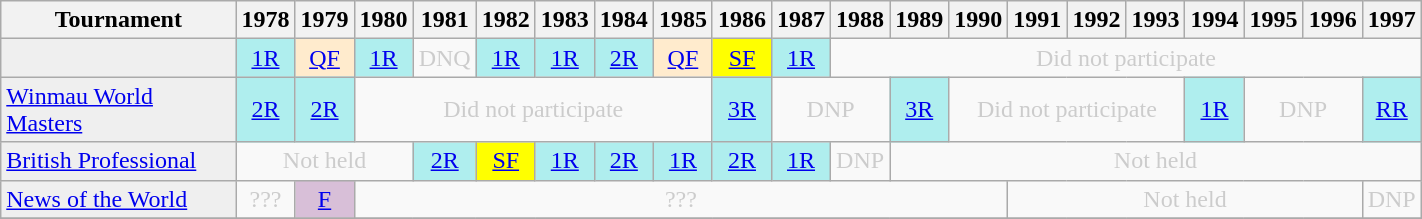<table class="wikitable" style="width:75%; margin:0">
<tr>
<th>Tournament</th>
<th>1978</th>
<th>1979</th>
<th>1980</th>
<th>1981</th>
<th>1982</th>
<th>1983</th>
<th>1984</th>
<th>1985</th>
<th>1986</th>
<th>1987</th>
<th>1988</th>
<th>1989</th>
<th>1990</th>
<th>1991</th>
<th>1992</th>
<th>1993</th>
<th>1994</th>
<th>1995</th>
<th>1996</th>
<th>1997</th>
</tr>
<tr>
<td style="background:#efefef;"></td>
<td style="text-align:center; background:#afeeee;"><a href='#'>1R</a></td>
<td style="text-align:center; background:#ffebcd;"><a href='#'>QF</a></td>
<td style="text-align:center; background:#afeeee;"><a href='#'>1R</a></td>
<td style="text-align:center; color:#ccc;">DNQ</td>
<td style="text-align:center; background:#afeeee;"><a href='#'>1R</a></td>
<td style="text-align:center; background:#afeeee;"><a href='#'>1R</a></td>
<td style="text-align:center; background:#afeeee;"><a href='#'>2R</a></td>
<td style="text-align:center; background:#ffebcd;"><a href='#'>QF</a></td>
<td style="text-align:center; background:yellow;"><a href='#'>SF</a></td>
<td style="text-align:center; background:#afeeee;"><a href='#'>1R</a></td>
<td colspan="10" style="text-align:center; color:#ccc;">Did not participate</td>
</tr>
<tr>
<td style="background:#efefef;"><a href='#'>Winmau World Masters</a></td>
<td style="text-align:center; background:#afeeee;"><a href='#'>2R</a></td>
<td style="text-align:center; background:#afeeee;"><a href='#'>2R</a></td>
<td colspan="6" style="text-align:center; color:#ccc;">Did not participate</td>
<td style="text-align:center; background:#afeeee;"><a href='#'>3R</a></td>
<td colspan="2" style="text-align:center; color:#ccc;">DNP</td>
<td style="text-align:center; background:#afeeee;"><a href='#'>3R</a></td>
<td colspan="4" style="text-align:center; color:#ccc;">Did not participate</td>
<td style="text-align:center; background:#afeeee;"><a href='#'>1R</a></td>
<td colspan="2" style="text-align:center; color:#ccc;">DNP</td>
<td style="text-align:center; background:#afeeee;"><a href='#'>RR</a></td>
</tr>
<tr>
<td style="background:#efefef;"><a href='#'>British Professional</a></td>
<td colspan="3" style="text-align:center; color:#ccc;">Not held</td>
<td style="text-align:center; background:#afeeee;"><a href='#'>2R</a></td>
<td style="text-align:center; background:yellow;"><a href='#'>SF</a></td>
<td style="text-align:center; background:#afeeee;"><a href='#'>1R</a></td>
<td style="text-align:center; background:#afeeee;"><a href='#'>2R</a></td>
<td style="text-align:center; background:#afeeee;"><a href='#'>1R</a></td>
<td style="text-align:center; background:#afeeee;"><a href='#'>2R</a></td>
<td style="text-align:center; background:#afeeee;"><a href='#'>1R</a></td>
<td style="text-align:center; color:#ccc;">DNP</td>
<td colspan="9" style="text-align:center; color:#ccc;">Not held</td>
</tr>
<tr>
<td style="background:#efefef;"><a href='#'>News of the World</a></td>
<td style="text-align:center; color:#ccc;">???</td>
<td style="text-align:center; background:thistle;"><a href='#'>F</a></td>
<td colspan="11" style="text-align:center; color:#ccc;">???</td>
<td colspan="6" style="text-align:center; color:#ccc;">Not held</td>
<td style="text-align:center; color:#ccc;">DNP</td>
</tr>
<tr>
</tr>
</table>
